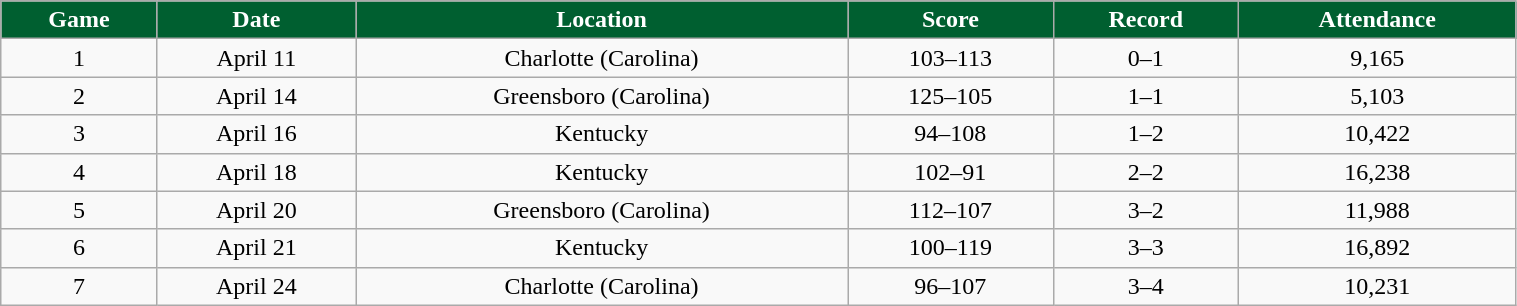<table class="wikitable" style="width:80%;">
<tr style="text-align:center;  background:#005F30; color:#FFFFFF;">
<td><strong>Game</strong></td>
<td><strong>Date</strong></td>
<td><strong>Location</strong></td>
<td><strong>Score</strong></td>
<td><strong>Record</strong></td>
<td><strong>Attendance</strong></td>
</tr>
<tr style="text-align:center;" bgcolor="">
<td>1</td>
<td>April 11</td>
<td>Charlotte (Carolina)</td>
<td>103–113</td>
<td>0–1</td>
<td>9,165</td>
</tr>
<tr style="text-align:center;" bgcolor="">
<td>2</td>
<td>April 14</td>
<td>Greensboro (Carolina)</td>
<td>125–105</td>
<td>1–1</td>
<td>5,103</td>
</tr>
<tr style="text-align:center;" bgcolor="">
<td>3</td>
<td>April 16</td>
<td>Kentucky</td>
<td>94–108</td>
<td>1–2</td>
<td>10,422</td>
</tr>
<tr style="text-align:center;" bgcolor="">
<td>4</td>
<td>April 18</td>
<td>Kentucky</td>
<td>102–91</td>
<td>2–2</td>
<td>16,238</td>
</tr>
<tr style="text-align:center;" bgcolor="">
<td>5</td>
<td>April 20</td>
<td>Greensboro (Carolina)</td>
<td>112–107</td>
<td>3–2</td>
<td>11,988</td>
</tr>
<tr style="text-align:center;" bgcolor="">
<td>6</td>
<td>April 21</td>
<td>Kentucky</td>
<td>100–119</td>
<td>3–3</td>
<td>16,892</td>
</tr>
<tr style="text-align:center;" bgcolor="">
<td>7</td>
<td>April 24</td>
<td>Charlotte (Carolina)</td>
<td>96–107</td>
<td>3–4</td>
<td>10,231</td>
</tr>
</table>
